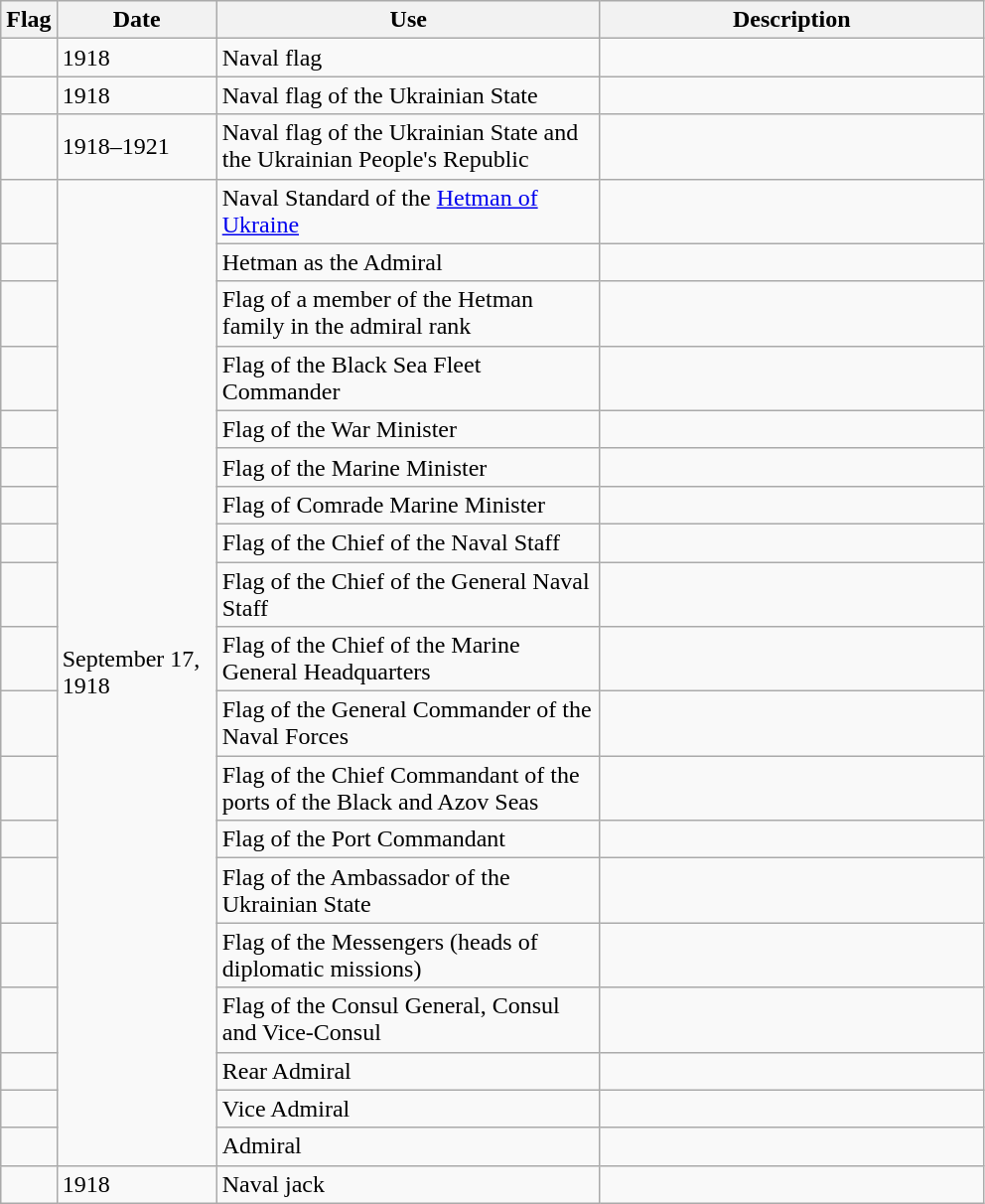<table class="wikitable">
<tr>
<th>Flag</th>
<th style="width:100px;">Date</th>
<th style="width:250px;">Use</th>
<th style="width:250px;">Description</th>
</tr>
<tr>
<td></td>
<td>1918</td>
<td>Naval flag</td>
<td></td>
</tr>
<tr>
<td></td>
<td>1918</td>
<td>Naval flag of the Ukrainian State</td>
<td></td>
</tr>
<tr>
<td></td>
<td>1918–1921</td>
<td>Naval flag of the Ukrainian State and the Ukrainian People's Republic</td>
<td></td>
</tr>
<tr>
<td></td>
<td rowspan="19">September 17, 1918</td>
<td>Naval Standard of the <a href='#'>Hetman of Ukraine</a></td>
<td></td>
</tr>
<tr>
<td></td>
<td>Hetman as the Admiral</td>
<td></td>
</tr>
<tr>
<td></td>
<td>Flag of a member of the Hetman family in the admiral rank</td>
<td></td>
</tr>
<tr>
<td></td>
<td>Flag of the Black Sea Fleet Commander</td>
<td></td>
</tr>
<tr>
<td></td>
<td>Flag of the War Minister</td>
<td></td>
</tr>
<tr>
<td></td>
<td>Flag of the Marine Minister</td>
<td></td>
</tr>
<tr>
<td></td>
<td>Flag of Comrade Marine Minister</td>
<td></td>
</tr>
<tr>
<td></td>
<td>Flag of the Chief of the Naval Staff</td>
<td></td>
</tr>
<tr>
<td></td>
<td>Flag of the Chief of the General Naval Staff</td>
<td></td>
</tr>
<tr>
<td></td>
<td>Flag of the Chief of the Marine General Headquarters</td>
<td></td>
</tr>
<tr>
<td></td>
<td>Flag of the General Commander of the Naval Forces</td>
<td></td>
</tr>
<tr>
<td></td>
<td>Flag of the Chief Commandant of the ports of the Black and Azov Seas</td>
<td></td>
</tr>
<tr>
<td></td>
<td>Flag of the Port Commandant</td>
<td></td>
</tr>
<tr>
<td></td>
<td>Flag of the Ambassador of the Ukrainian State</td>
<td></td>
</tr>
<tr>
<td></td>
<td>Flag of the Messengers (heads of diplomatic missions)</td>
<td></td>
</tr>
<tr>
<td></td>
<td>Flag of the Consul General, Consul and Vice-Consul</td>
<td></td>
</tr>
<tr>
<td></td>
<td>Rear Admiral</td>
<td></td>
</tr>
<tr>
<td></td>
<td>Vice Admiral</td>
<td></td>
</tr>
<tr>
<td></td>
<td>Admiral</td>
<td></td>
</tr>
<tr>
<td></td>
<td>1918</td>
<td>Naval jack</td>
<td></td>
</tr>
</table>
